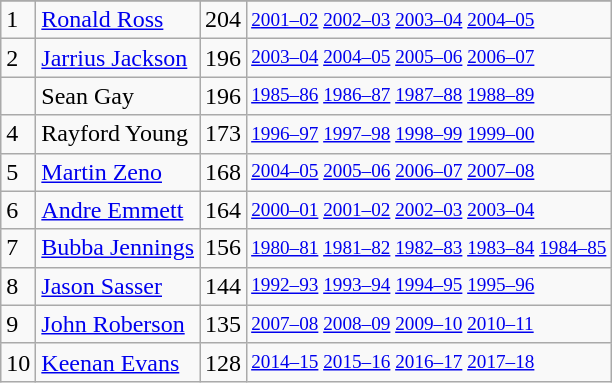<table class="wikitable">
<tr>
</tr>
<tr>
<td>1</td>
<td><a href='#'>Ronald Ross</a></td>
<td>204</td>
<td style="font-size:80%;"><a href='#'>2001–02</a> <a href='#'>2002–03</a> <a href='#'>2003–04</a> <a href='#'>2004–05</a></td>
</tr>
<tr>
<td>2</td>
<td><a href='#'>Jarrius Jackson</a></td>
<td>196</td>
<td style="font-size:80%;"><a href='#'>2003–04</a> <a href='#'>2004–05</a> <a href='#'>2005–06</a> <a href='#'>2006–07</a></td>
</tr>
<tr>
<td></td>
<td>Sean Gay</td>
<td>196</td>
<td style="font-size:80%;"><a href='#'>1985–86</a> <a href='#'>1986–87</a> <a href='#'>1987–88</a> <a href='#'>1988–89</a></td>
</tr>
<tr>
<td>4</td>
<td>Rayford Young</td>
<td>173</td>
<td style="font-size:80%;"><a href='#'>1996–97</a> <a href='#'>1997–98</a> <a href='#'>1998–99</a> <a href='#'>1999–00</a></td>
</tr>
<tr>
<td>5</td>
<td><a href='#'>Martin Zeno</a></td>
<td>168</td>
<td style="font-size:80%;"><a href='#'>2004–05</a> <a href='#'>2005–06</a> <a href='#'>2006–07</a> <a href='#'>2007–08</a></td>
</tr>
<tr>
<td>6</td>
<td><a href='#'>Andre Emmett</a></td>
<td>164</td>
<td style="font-size:80%;"><a href='#'>2000–01</a> <a href='#'>2001–02</a> <a href='#'>2002–03</a> <a href='#'>2003–04</a></td>
</tr>
<tr>
<td>7</td>
<td><a href='#'>Bubba Jennings</a></td>
<td>156</td>
<td style="font-size:80%;"><a href='#'>1980–81</a> <a href='#'>1981–82</a> <a href='#'>1982–83</a> <a href='#'>1983–84</a> <a href='#'>1984–85</a></td>
</tr>
<tr>
<td>8</td>
<td><a href='#'>Jason Sasser</a></td>
<td>144</td>
<td style="font-size:80%;"><a href='#'>1992–93</a> <a href='#'>1993–94</a> <a href='#'>1994–95</a> <a href='#'>1995–96</a></td>
</tr>
<tr>
<td>9</td>
<td><a href='#'>John Roberson</a></td>
<td>135</td>
<td style="font-size:80%;"><a href='#'>2007–08</a> <a href='#'>2008–09</a> <a href='#'>2009–10</a> <a href='#'>2010–11</a></td>
</tr>
<tr>
<td>10</td>
<td><a href='#'>Keenan Evans</a></td>
<td>128</td>
<td style="font-size:80%;"><a href='#'>2014–15</a> <a href='#'>2015–16</a> <a href='#'>2016–17</a> <a href='#'>2017–18</a></td>
</tr>
</table>
